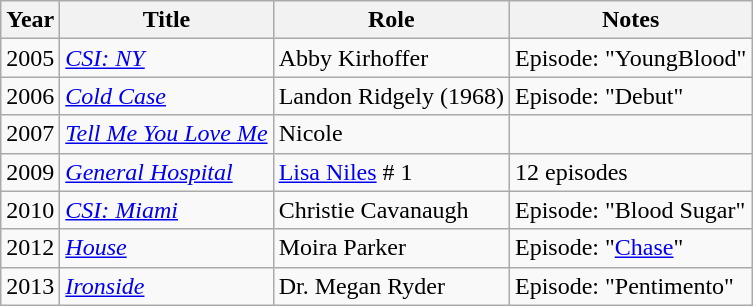<table class="wikitable sortable">
<tr>
<th>Year</th>
<th>Title</th>
<th>Role</th>
<th class="unsortable">Notes</th>
</tr>
<tr>
<td>2005</td>
<td><em><a href='#'>CSI: NY</a></em></td>
<td>Abby Kirhoffer</td>
<td>Episode: "YoungBlood"</td>
</tr>
<tr>
<td>2006</td>
<td><em><a href='#'>Cold Case</a></em></td>
<td>Landon Ridgely (1968)</td>
<td>Episode: "Debut"</td>
</tr>
<tr>
<td>2007</td>
<td><em><a href='#'>Tell Me You Love Me</a></em></td>
<td>Nicole</td>
<td></td>
</tr>
<tr>
<td>2009</td>
<td><em><a href='#'>General Hospital</a></em></td>
<td><a href='#'>Lisa Niles</a> # 1</td>
<td>12 episodes</td>
</tr>
<tr>
<td>2010</td>
<td><em><a href='#'>CSI: Miami</a></em></td>
<td>Christie Cavanaugh</td>
<td>Episode: "Blood Sugar"</td>
</tr>
<tr>
<td>2012</td>
<td><em><a href='#'>House</a></em></td>
<td>Moira Parker</td>
<td>Episode: "<a href='#'>Chase</a>"</td>
</tr>
<tr>
<td>2013</td>
<td><em><a href='#'>Ironside</a></em></td>
<td>Dr. Megan Ryder</td>
<td>Episode: "Pentimento"</td>
</tr>
</table>
